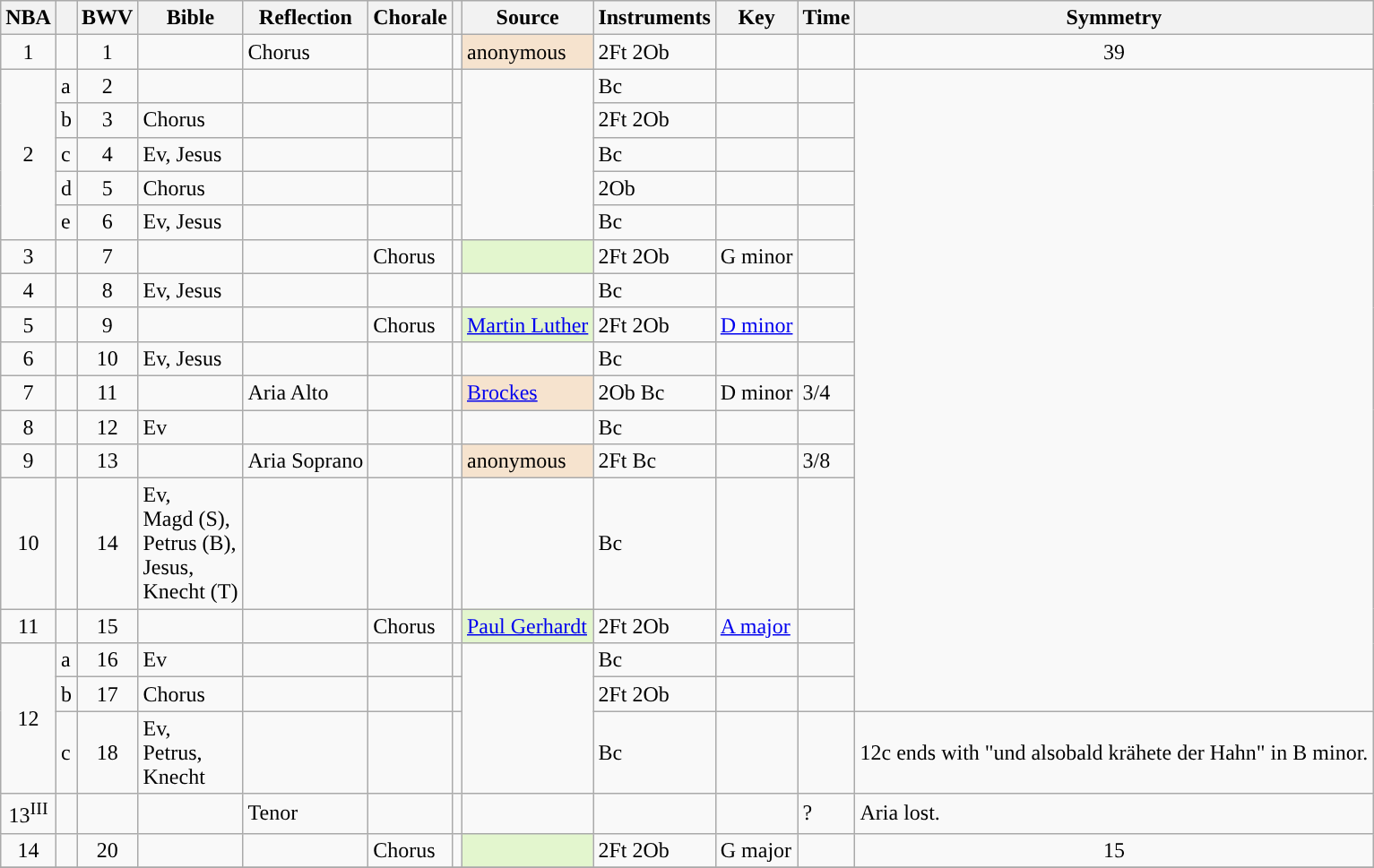<table class="wikitable">
<tr>
<th scope="col">NBA</th>
<th scope="col"></th>
<th scope="col">BWV</th>
<th scope="col">Bible</th>
<th scope="col">Reflection</th>
<th scope="col">Chorale</th>
<th scope="col"></th>
<th scope="col">Source</th>
<th scope="col">Instruments</th>
<th scope="col">Key</th>
<th scope="col">Time</th>
<th scope="col">Symmetry</th>
</tr>
<tr id="1">
<td style="text-align:center">1</td>
<td></td>
<td style="text-align:center">1</td>
<td></td>
<td>Chorus</td>
<td></td>
<td><em></em></td>
<td style="background: #F6E3CE;">anonymous</td>
<td>2Ft 2Ob </td>
<td></td>
<td></td>
<td style="text-align:center">39</td>
</tr>
<tr id="2">
<td rowspan="5" style="text-align:center">2</td>
<td>a</td>
<td style="text-align:center">2</td>
<td></td>
<td></td>
<td></td>
<td><em></em></td>
<td rowspan="5"></td>
<td>Bc</td>
<td></td>
<td></td>
</tr>
<tr>
<td>b</td>
<td style="text-align:center">3</td>
<td>Chorus</td>
<td></td>
<td></td>
<td><em></em></td>
<td>2Ft 2Ob </td>
<td></td>
<td></td>
</tr>
<tr>
<td>c</td>
<td style="text-align:center">4</td>
<td>Ev, Jesus</td>
<td></td>
<td></td>
<td><em></em></td>
<td>Bc</td>
<td></td>
<td></td>
</tr>
<tr>
<td>d</td>
<td style="text-align:center">5</td>
<td>Chorus</td>
<td></td>
<td></td>
<td><em></em></td>
<td>2Ob </td>
<td></td>
<td></td>
</tr>
<tr>
<td>e</td>
<td style="text-align:center">6</td>
<td>Ev, Jesus</td>
<td></td>
<td></td>
<td><em></em></td>
<td>Bc</td>
<td></td>
<td></td>
</tr>
<tr id="3">
<td style="text-align:center">3</td>
<td></td>
<td style="text-align:center">7</td>
<td></td>
<td></td>
<td>Chorus</td>
<td><em></em></td>
<td style="background: #E3F6CE;"></td>
<td>2Ft 2Ob </td>
<td>G minor</td>
<td></td>
</tr>
<tr id="4">
<td style="text-align:center">4</td>
<td></td>
<td style="text-align:center">8</td>
<td>Ev, Jesus</td>
<td></td>
<td></td>
<td><em></em></td>
<td></td>
<td>Bc</td>
<td></td>
<td></td>
</tr>
<tr id="5">
<td style="text-align:center">5</td>
<td></td>
<td style="text-align:center">9</td>
<td></td>
<td></td>
<td>Chorus</td>
<td><em></em></td>
<td style="background: #E3F6CE;"><a href='#'>Martin Luther</a></td>
<td>2Ft 2Ob </td>
<td><a href='#'>D minor</a></td>
<td></td>
</tr>
<tr id="6">
<td style="text-align:center">6</td>
<td></td>
<td style="text-align:center">10</td>
<td>Ev, Jesus</td>
<td></td>
<td></td>
<td><em></em></td>
<td></td>
<td>Bc</td>
<td></td>
<td></td>
</tr>
<tr id="7">
<td style="text-align:center">7</td>
<td></td>
<td style="text-align:center">11</td>
<td></td>
<td>Aria Alto</td>
<td></td>
<td><em></em></td>
<td style="background: #F6E3CE;"><a href='#'>Brockes</a></td>
<td>2Ob Bc</td>
<td>D minor</td>
<td>3/4</td>
</tr>
<tr id="8">
<td style="text-align:center">8</td>
<td></td>
<td style="text-align:center">12</td>
<td>Ev</td>
<td></td>
<td></td>
<td><em></em></td>
<td></td>
<td>Bc</td>
<td></td>
<td></td>
</tr>
<tr id="9">
<td style="text-align:center">9</td>
<td></td>
<td style="text-align:center">13</td>
<td></td>
<td>Aria Soprano</td>
<td></td>
<td><em></em></td>
<td style="background: #F6E3CE;">anonymous</td>
<td>2Ft Bc</td>
<td></td>
<td>3/8</td>
</tr>
<tr id="10">
<td style="text-align:center">10</td>
<td></td>
<td style="text-align:center">14</td>
<td>Ev,<br> Magd (S),<br> Petrus (B),<br> Jesus,<br> Knecht (T)</td>
<td></td>
<td></td>
<td><em></em></td>
<td></td>
<td>Bc</td>
<td></td>
<td></td>
</tr>
<tr id="11">
<td style="text-align:center">11</td>
<td></td>
<td style="text-align:center">15</td>
<td></td>
<td></td>
<td>Chorus</td>
<td><em></em></td>
<td style="background: #E3F6CE;"><a href='#'>Paul Gerhardt</a></td>
<td>2Ft 2Ob </td>
<td><a href='#'>A major</a></td>
<td></td>
</tr>
<tr id="12">
<td rowspan="3" style="text-align:center">12</td>
<td>a</td>
<td style="text-align:center">16</td>
<td>Ev</td>
<td></td>
<td></td>
<td><em></em></td>
<td rowspan="3"></td>
<td>Bc</td>
<td></td>
<td></td>
</tr>
<tr>
<td>b</td>
<td style="text-align:center">17</td>
<td>Chorus</td>
<td></td>
<td></td>
<td><em></em></td>
<td>2Ft 2Ob </td>
<td></td>
<td></td>
</tr>
<tr>
<td>c</td>
<td style="text-align:center">18</td>
<td>Ev,<br> Petrus,<br> Knecht</td>
<td></td>
<td></td>
<td><em></em></td>
<td>Bc</td>
<td></td>
<td></td>
<td>12c ends with "und alsobald krähete der Hahn" in B minor.</td>
</tr>
<tr id="13">
<td style="text-align:center">13<sup>III</sup></td>
<td></td>
<td style="text-align:center"></td>
<td></td>
<td>Tenor</td>
<td></td>
<td><em></em></td>
<td style="background:"></td>
<td></td>
<td></td>
<td>?</td>
<td>Aria lost.</td>
</tr>
<tr id="14">
<td style="text-align:center">14</td>
<td></td>
<td style="text-align:center">20</td>
<td></td>
<td></td>
<td>Chorus</td>
<td><em></em></td>
<td style="background: #E3F6CE;"></td>
<td>2Ft 2Ob </td>
<td>G major</td>
<td></td>
<td style="text-align:center">15</td>
</tr>
<tr>
</tr>
</table>
